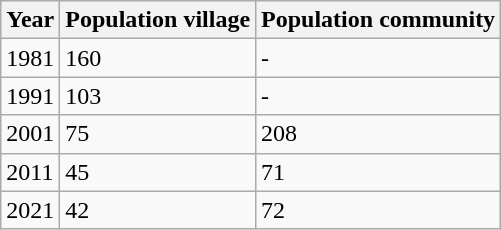<table class="wikitable">
<tr>
<th>Year</th>
<th>Population village</th>
<th>Population community</th>
</tr>
<tr>
<td>1981</td>
<td>160</td>
<td>-</td>
</tr>
<tr>
<td>1991</td>
<td>103</td>
<td>-</td>
</tr>
<tr>
<td>2001</td>
<td>75</td>
<td>208</td>
</tr>
<tr>
<td>2011</td>
<td>45</td>
<td>71</td>
</tr>
<tr>
<td>2021</td>
<td>42</td>
<td>72</td>
</tr>
</table>
